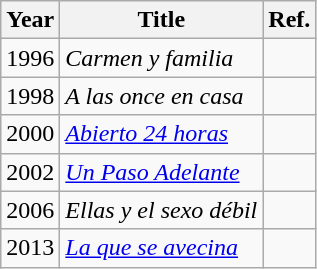<table class="wikitable">
<tr>
<th>Year</th>
<th>Title</th>
<th>Ref.</th>
</tr>
<tr>
<td>1996</td>
<td><em>Carmen y familia</em></td>
<td></td>
</tr>
<tr>
<td>1998</td>
<td><em>A las once en casa</em></td>
<td></td>
</tr>
<tr>
<td>2000</td>
<td><em><a href='#'>Abierto 24 horas</a></em></td>
<td></td>
</tr>
<tr>
<td>2002</td>
<td><em><a href='#'>Un Paso Adelante</a></em></td>
<td></td>
</tr>
<tr>
<td>2006</td>
<td><em>Ellas y el sexo débil</em></td>
<td></td>
</tr>
<tr>
<td>2013</td>
<td><em><a href='#'>La que se avecina</a></em></td>
<td></td>
</tr>
</table>
